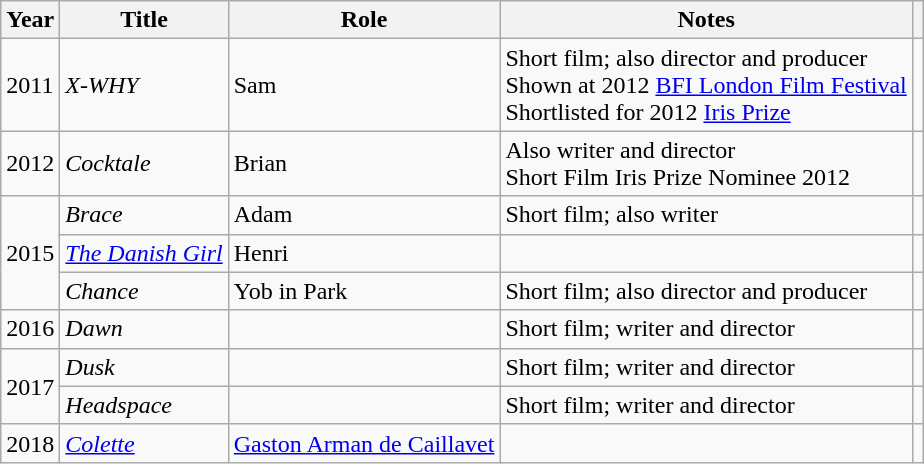<table class="wikitable sortable">
<tr>
<th>Year</th>
<th>Title</th>
<th>Role</th>
<th class="unsortable">Notes</th>
<th class="unsortable"></th>
</tr>
<tr>
<td>2011</td>
<td><em>X-WHY</em></td>
<td>Sam</td>
<td>Short film; also director and producer<br>Shown at 2012 <a href='#'>BFI London Film Festival</a><br>Shortlisted for 2012 <a href='#'>Iris Prize</a></td>
<td></td>
</tr>
<tr>
<td>2012</td>
<td><em>Cocktale</em></td>
<td>Brian</td>
<td>Also writer and director<br>Short Film Iris Prize Nominee 2012</td>
</tr>
<tr>
<td rowspan="3">2015</td>
<td><em>Brace</em></td>
<td>Adam</td>
<td>Short film; also writer</td>
<td></td>
</tr>
<tr>
<td><em><a href='#'>The Danish Girl</a></em></td>
<td>Henri</td>
<td></td>
<td></td>
</tr>
<tr>
<td><em>Chance</em></td>
<td>Yob in Park</td>
<td>Short film; also director and producer</td>
<td></td>
</tr>
<tr>
<td>2016</td>
<td><em>Dawn</em></td>
<td></td>
<td>Short film; writer and director</td>
<td></td>
</tr>
<tr>
<td rowspan="2">2017</td>
<td><em>Dusk</em></td>
<td></td>
<td>Short film; writer and director</td>
<td></td>
</tr>
<tr>
<td><em>Headspace</em></td>
<td></td>
<td>Short film; writer and director</td>
<td></td>
</tr>
<tr>
<td>2018</td>
<td><em><a href='#'>Colette</a></em></td>
<td><a href='#'>Gaston Arman de Caillavet</a></td>
<td></td>
<td></td>
</tr>
</table>
